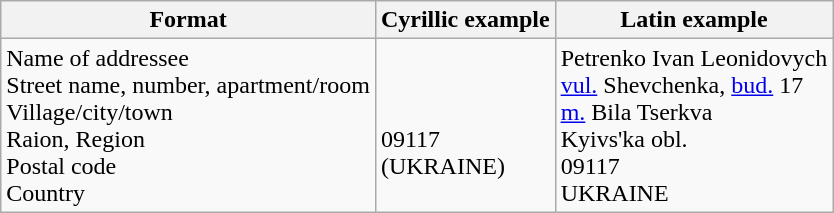<table class="wikitable">
<tr>
<th>Format</th>
<th>Cyrillic example</th>
<th>Latin example</th>
</tr>
<tr>
<td>Name of addressee<br>Street name, number, apartment/room<br>Village/city/town<br>Raion, Region<br>Postal code<br>Country</td>
<td><br><br>09117<br> (UKRAINE)</td>
<td>Petrenko Ivan Leonidovych<br><a href='#'>vul.</a> Shevchenka, <a href='#'>bud.</a> 17<br><a href='#'>m.</a> Bila Tserkva<br>Kyivs'ka obl.<br>09117<br>UKRAINE</td>
</tr>
</table>
